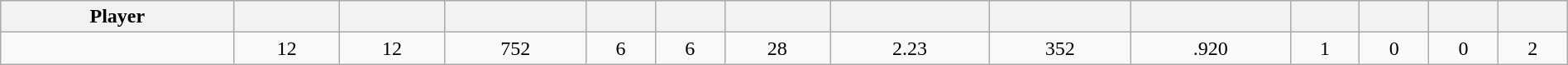<table class="wikitable sortable" style="width:100%; text-align:center;">
<tr style="text-align:center; background:#ddd;">
<th>Player</th>
<th></th>
<th></th>
<th></th>
<th></th>
<th></th>
<th></th>
<th></th>
<th></th>
<th></th>
<th></th>
<th></th>
<th></th>
<th></th>
</tr>
<tr>
<td></td>
<td>12</td>
<td>12</td>
<td>752</td>
<td>6</td>
<td>6</td>
<td>28</td>
<td>2.23</td>
<td>352</td>
<td>.920</td>
<td>1</td>
<td>0</td>
<td>0</td>
<td>2</td>
</tr>
</table>
